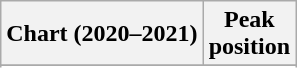<table class="wikitable sortable plainrowheaders" style="text-align:center">
<tr>
<th scope="col">Chart (2020–2021)</th>
<th scope="col">Peak<br>position</th>
</tr>
<tr>
</tr>
<tr>
</tr>
<tr>
</tr>
<tr>
</tr>
<tr>
</tr>
<tr>
</tr>
<tr>
</tr>
<tr>
</tr>
<tr>
</tr>
<tr>
</tr>
<tr>
</tr>
</table>
